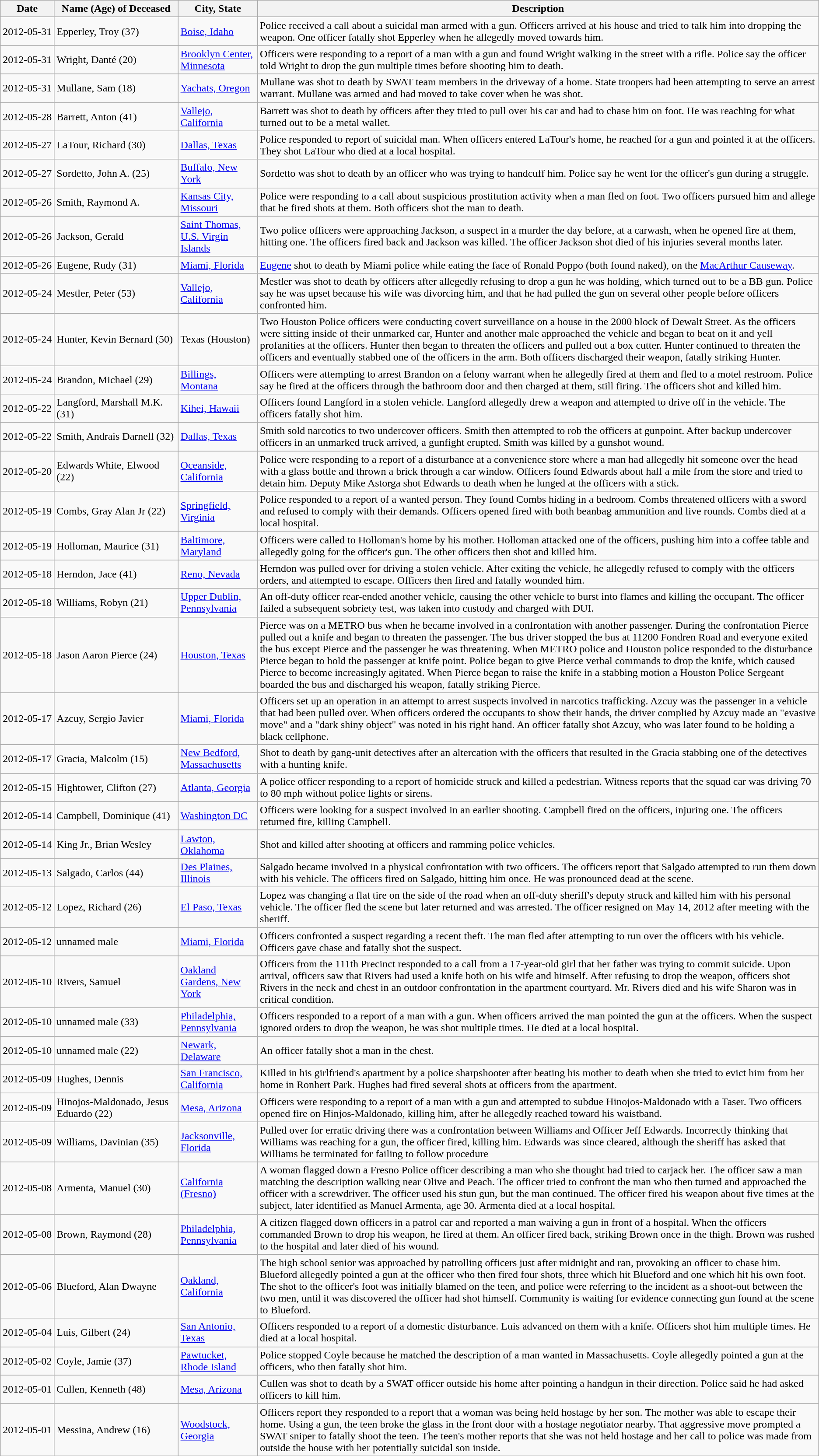<table class="wikitable sortable" border="1" id="killed">
<tr>
<th>Date</th>
<th nowrap>Name (Age) of Deceased</th>
<th>City, State</th>
<th>Description</th>
</tr>
<tr>
<td>2012‑05‑31</td>
<td>Epperley, Troy (37)</td>
<td><a href='#'>Boise, Idaho</a></td>
<td>Police received a call about a suicidal man armed with a gun. Officers arrived at his house and tried to talk him into dropping the weapon. One officer fatally shot Epperley when he allegedly moved towards him.</td>
</tr>
<tr>
<td>2012-05-31</td>
<td>Wright, Danté (20)</td>
<td><a href='#'>Brooklyn Center, Minnesota</a></td>
<td>Officers were responding to a report of a man with a gun and found Wright walking in the street with a rifle. Police say the officer told Wright to drop the gun multiple times before shooting him to death.</td>
</tr>
<tr>
<td>2012-05-31</td>
<td>Mullane, Sam (18)</td>
<td><a href='#'>Yachats, Oregon</a></td>
<td>Mullane was shot to death by SWAT team members in the driveway of a home. State troopers had been attempting to serve an arrest warrant. Mullane was armed and had moved to take cover when he was shot.</td>
</tr>
<tr>
<td>2012-05-28</td>
<td>Barrett, Anton (41)</td>
<td><a href='#'>Vallejo, California</a></td>
<td>Barrett was shot to death by officers after they tried to pull over his car and had to chase him on foot. He was reaching for what turned out to be a metal wallet.</td>
</tr>
<tr>
<td>2012-05-27</td>
<td>LaTour, Richard (30)</td>
<td><a href='#'>Dallas, Texas</a></td>
<td>Police responded to report of suicidal man.  When officers entered LaTour's home, he reached for a gun and pointed it at the officers.  They shot LaTour who died at a local hospital.</td>
</tr>
<tr>
<td>2012-05-27</td>
<td>Sordetto, John A. (25)</td>
<td><a href='#'>Buffalo, New York</a></td>
<td>Sordetto was shot to death by an officer who was trying to handcuff him. Police say he went for the officer's gun during a struggle.</td>
</tr>
<tr>
<td>2012-05-26</td>
<td>Smith, Raymond A.</td>
<td><a href='#'>Kansas City, Missouri</a></td>
<td>Police were responding to a call about suspicious prostitution activity when a man fled on foot. Two officers pursued him and allege that he fired shots at them. Both officers shot the man to death.</td>
</tr>
<tr>
<td>2012-05-26</td>
<td>Jackson, Gerald</td>
<td><a href='#'>Saint Thomas, U.S. Virgin Islands</a></td>
<td>Two police officers were approaching Jackson, a suspect in a murder the day before, at a carwash, when he opened fire at them, hitting one. The officers fired back and Jackson was killed. The officer Jackson shot died of his injuries several months later.</td>
</tr>
<tr>
<td>2012-05-26</td>
<td>Eugene, Rudy (31)</td>
<td><a href='#'>Miami, Florida</a></td>
<td><a href='#'>Eugene</a> shot to death by Miami police while eating the face of Ronald Poppo (both found naked), on the <a href='#'>MacArthur Causeway</a>.</td>
</tr>
<tr>
<td>2012-05-24</td>
<td>Mestler, Peter (53)</td>
<td><a href='#'>Vallejo, California</a></td>
<td>Mestler was shot to death by officers after allegedly refusing to drop a gun he was holding, which turned out to be a BB gun. Police say he was upset because his wife was divorcing him, and that he had pulled the gun on several other people before officers confronted him.</td>
</tr>
<tr>
<td>2012-05-24</td>
<td>Hunter, Kevin Bernard (50)</td>
<td>Texas (Houston)</td>
<td>Two Houston Police officers were conducting covert surveillance on a house in the 2000 block of Dewalt Street. As the officers were sitting inside of their unmarked car, Hunter and another male approached the vehicle and began to beat on it and yell profanities at the officers. Hunter then began to threaten the officers and pulled out a box cutter. Hunter continued to threaten the officers and eventually stabbed one of the officers in the arm. Both officers discharged their weapon, fatally striking Hunter.<br></td>
</tr>
<tr>
<td>2012-05-24</td>
<td>Brandon, Michael (29)</td>
<td><a href='#'>Billings, Montana</a></td>
<td>Officers were attempting to arrest Brandon on a felony warrant when he allegedly fired at them and fled to a motel restroom. Police say he fired at the officers through the bathroom door and then charged at them, still firing. The officers shot and killed him.</td>
</tr>
<tr>
<td>2012-05-22</td>
<td>Langford, Marshall M.K. (31)</td>
<td><a href='#'>Kihei, Hawaii</a></td>
<td>Officers found Langford in a stolen vehicle. Langford allegedly drew a weapon and attempted to drive off in the vehicle. The officers fatally shot him.</td>
</tr>
<tr>
<td>2012-05-22</td>
<td>Smith, Andrais Darnell (32)</td>
<td><a href='#'>Dallas, Texas</a></td>
<td>Smith sold narcotics to two undercover officers.  Smith then attempted to rob the officers at gunpoint.  After backup undercover officers in an unmarked truck arrived, a gunfight erupted.  Smith was killed by a gunshot wound.</td>
</tr>
<tr>
<td>2012-05-20</td>
<td>Edwards White, Elwood (22)</td>
<td><a href='#'>Oceanside, California</a></td>
<td>Police were responding to a report of a disturbance at a convenience store where a man had allegedly hit someone over the head with a glass bottle and thrown a brick through a car window. Officers found Edwards about half a mile from the store and tried to detain him. Deputy Mike Astorga shot Edwards to death when he lunged at the officers with a stick.</td>
</tr>
<tr>
<td>2012-05-19</td>
<td>Combs, Gray Alan Jr (22)</td>
<td><a href='#'>Springfield, Virginia</a></td>
<td>Police responded to a report of a wanted person.  They found Combs hiding in a bedroom.  Combs threatened officers with a sword and refused to comply with their demands.  Officers opened fired with both beanbag ammunition and live rounds.  Combs died at a local hospital.</td>
</tr>
<tr>
<td>2012-05-19</td>
<td>Holloman, Maurice (31)</td>
<td><a href='#'>Baltimore, Maryland</a></td>
<td>Officers were called to Holloman's home by his mother. Holloman attacked one of the officers, pushing him into a coffee table and allegedly going for the officer's gun. The other officers then shot and killed him.</td>
</tr>
<tr>
<td>2012-05-18</td>
<td>Herndon, Jace (41)</td>
<td><a href='#'>Reno, Nevada</a></td>
<td>Herndon was pulled over for driving a stolen vehicle. After exiting the vehicle, he allegedly refused to comply with the officers orders, and attempted to escape. Officers then fired and fatally wounded him.</td>
</tr>
<tr>
<td>2012-05-18</td>
<td>Williams, Robyn (21)</td>
<td><a href='#'>Upper Dublin, Pennsylvania</a></td>
<td>An off-duty officer rear-ended another vehicle, causing the other vehicle to burst into flames and killing the occupant.  The officer failed a subsequent sobriety test, was taken into custody and charged with DUI.</td>
</tr>
<tr>
<td>2012-05-18</td>
<td>Jason Aaron Pierce (24)</td>
<td><a href='#'>Houston, Texas</a></td>
<td>Pierce was on a METRO bus when he became involved in a confrontation with another passenger. During the confrontation Pierce pulled out a knife and began to threaten the passenger. The bus driver stopped the bus at 11200 Fondren Road and everyone exited the bus except Pierce and the passenger he was threatening. When METRO police and Houston police responded to the disturbance Pierce began to hold the passenger at knife point. Police began to give Pierce verbal commands to drop the knife, which caused Pierce to become increasingly agitated. When Pierce began to raise the knife in a stabbing motion a Houston Police Sergeant boarded the bus and discharged his weapon, fatally striking Pierce.<br></td>
</tr>
<tr>
<td>2012-05-17</td>
<td>Azcuy, Sergio Javier</td>
<td><a href='#'>Miami, Florida</a></td>
<td>Officers set up an operation in an attempt to arrest suspects involved in narcotics trafficking.  Azcuy was the passenger in a vehicle that had been pulled over.  When officers ordered the occupants to show their hands, the driver complied by Azcuy made an "evasive move" and a "dark shiny object" was noted in his right hand.  An officer fatally shot Azcuy, who was later found to be holding a black cellphone.</td>
</tr>
<tr>
<td>2012-05-17</td>
<td>Gracia, Malcolm (15)</td>
<td><a href='#'>New Bedford, Massachusetts</a></td>
<td>Shot to death by gang-unit detectives after an altercation with the officers that resulted in the Gracia stabbing one of the detectives with a hunting knife.</td>
</tr>
<tr>
<td>2012-05-15</td>
<td>Hightower, Clifton (27)</td>
<td><a href='#'>Atlanta, Georgia</a></td>
<td>A police officer responding to a report of homicide struck and killed a pedestrian.  Witness reports that the squad car was driving 70 to 80 mph without police lights or sirens.</td>
</tr>
<tr>
<td>2012-05-14</td>
<td>Campbell, Dominique (41)</td>
<td><a href='#'>Washington DC</a></td>
<td>Officers were looking for a suspect involved in an earlier shooting.  Campbell fired on the officers, injuring one.  The officers returned fire, killing Campbell.</td>
</tr>
<tr>
<td>2012-05-14</td>
<td>King Jr., Brian Wesley</td>
<td><a href='#'>Lawton, Oklahoma</a></td>
<td>Shot and killed after shooting at officers and ramming police vehicles.</td>
</tr>
<tr>
<td>2012-05-13</td>
<td>Salgado, Carlos (44)</td>
<td><a href='#'>Des Plaines, Illinois</a></td>
<td>Salgado became involved in a physical confrontation with two officers.    The officers report that Salgado attempted to run them down with his vehicle.  The officers fired on Salgado, hitting him once.  He was pronounced dead at the scene.</td>
</tr>
<tr>
<td>2012-05-12</td>
<td>Lopez, Richard (26)</td>
<td><a href='#'>El Paso, Texas</a></td>
<td>Lopez was changing a flat tire on the side of the road when an off-duty sheriff's deputy struck and killed him with his personal vehicle.  The officer fled the scene but later returned and was arrested.  The officer resigned on May 14, 2012 after meeting with the sheriff.</td>
</tr>
<tr>
<td>2012-05-12</td>
<td>unnamed male</td>
<td><a href='#'>Miami, Florida</a></td>
<td>Officers confronted a suspect regarding a recent theft.  The man fled after attempting to run over the officers with his vehicle.  Officers gave chase and fatally shot the suspect.</td>
</tr>
<tr>
<td>2012-05-10</td>
<td>Rivers, Samuel</td>
<td><a href='#'>Oakland Gardens, New York</a></td>
<td>Officers from the 111th Precinct responded to a call from a 17-year-old girl that her father was trying to commit suicide.  Upon arrival, officers saw that Rivers had used a knife both on his wife and himself. After refusing to drop the weapon, officers shot Rivers in the neck and chest in an outdoor confrontation in the apartment courtyard.  Mr. Rivers died and his wife Sharon was in critical condition.</td>
</tr>
<tr>
<td>2012-05-10</td>
<td>unnamed male (33)</td>
<td><a href='#'>Philadelphia, Pennsylvania</a></td>
<td>Officers responded to a report of a man with a gun.  When officers arrived the man pointed the gun at the officers.  When the suspect ignored orders to drop the weapon, he was shot multiple times.  He died at a local hospital.</td>
</tr>
<tr>
<td>2012-05-10</td>
<td>unnamed male (22)</td>
<td><a href='#'>Newark, Delaware</a></td>
<td>An officer fatally shot a man in the chest.</td>
</tr>
<tr>
<td>2012-05-09</td>
<td>Hughes, Dennis</td>
<td><a href='#'>San Francisco, California</a></td>
<td>Killed in his girlfriend's apartment by a police sharpshooter after beating his mother to death when she tried to evict him from her home in Ronhert Park. Hughes had fired several shots at officers from the apartment.</td>
</tr>
<tr>
<td>2012-05-09</td>
<td>Hinojos-Maldonado, Jesus Eduardo (22)</td>
<td><a href='#'>Mesa, Arizona</a></td>
<td>Officers were responding to a report of a man with a gun and attempted to subdue Hinojos-Maldonado with a Taser. Two officers opened fire on Hinjos-Maldonado, killing him, after he allegedly reached toward his waistband.</td>
</tr>
<tr>
<td>2012-05-09</td>
<td>Williams, Davinian (35)</td>
<td><a href='#'>Jacksonville, Florida</a></td>
<td>Pulled over for erratic driving there was a confrontation between Williams and Officer Jeff Edwards.  Incorrectly thinking that Williams was reaching for a gun, the officer fired, killing him.  Edwards was since cleared, although the sheriff has asked that Williams be terminated for failing to follow procedure </td>
</tr>
<tr>
<td>2012-05-08</td>
<td>Armenta, Manuel (30)</td>
<td><a href='#'>California (Fresno)</a></td>
<td>A woman flagged down a Fresno Police officer describing a man who she thought had tried to carjack her.  The officer saw a man matching the description walking near Olive and Peach.  The officer tried to confront the man who then turned and approached the officer with a screwdriver.  The officer used his stun gun, but the man continued.  The officer fired his weapon about five times at the subject, later identified as Manuel Armenta, age 30.  Armenta died at a local hospital.</td>
</tr>
<tr>
<td>2012-05-08</td>
<td>Brown, Raymond (28)</td>
<td><a href='#'>Philadelphia, Pennsylvania</a></td>
<td>A citizen flagged down officers in a patrol car and reported a man waiving a gun in front of a hospital.  When the officers commanded Brown to drop his weapon, he fired at them.  An officer fired back, striking Brown once in the thigh.  Brown was rushed to the hospital and later died of his wound.</td>
</tr>
<tr>
<td>2012-05-06</td>
<td>Blueford, Alan Dwayne</td>
<td><a href='#'>Oakland, California</a></td>
<td>The high school senior was approached by patrolling officers just after midnight and ran, provoking an officer to chase him. Blueford allegedly pointed a gun at the officer who then fired four shots, three which hit Blueford and one which hit his own foot. The shot to the officer's foot was initially blamed on the teen, and police were referring to the incident as a shoot-out between the two men, until it was discovered the officer had shot himself. Community is waiting for evidence connecting gun found at the scene to Blueford.</td>
</tr>
<tr>
<td>2012-05-04</td>
<td>Luis, Gilbert (24)</td>
<td><a href='#'>San Antonio, Texas</a></td>
<td>Officers responded to a report of a domestic disturbance.  Luis advanced on them with a knife.  Officers shot him multiple times.  He died at a local hospital.</td>
</tr>
<tr>
<td>2012-05-02</td>
<td>Coyle, Jamie (37)</td>
<td><a href='#'>Pawtucket, Rhode Island</a></td>
<td>Police stopped Coyle because he matched the description of a man wanted in Massachusetts. Coyle allegedly pointed a gun at the officers, who then fatally shot him.</td>
</tr>
<tr>
<td>2012-05-01</td>
<td>Cullen, Kenneth (48)</td>
<td><a href='#'>Mesa, Arizona</a></td>
<td>Cullen was shot to death by a SWAT officer outside his home after pointing a handgun in their direction. Police said he had asked officers to kill him.</td>
</tr>
<tr>
<td>2012-05-01</td>
<td>Messina, Andrew (16)</td>
<td><a href='#'>Woodstock, Georgia</a></td>
<td>Officers report they responded to a report that a woman was being held hostage by her son.  The mother was able to escape their home.  Using a gun, the teen broke the glass in the front door with a hostage negotiator nearby.  That aggressive move prompted a SWAT sniper to fatally shoot the teen.  The teen's mother reports that she was not held hostage and her call to police was made from outside the house with her potentially suicidal son inside.</td>
</tr>
</table>
